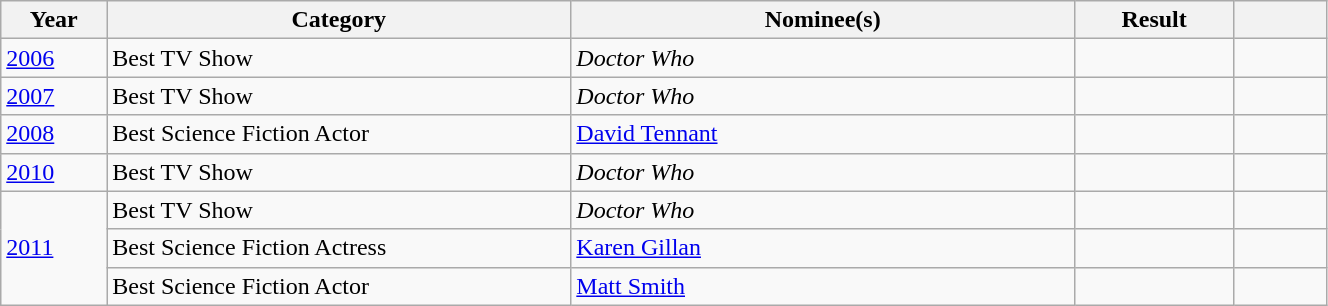<table class="wikitable" style="width:70%">
<tr>
<th style="width:8%">Year</th>
<th style="width:35%">Category</th>
<th style="width:38%">Nominee(s)</th>
<th style="width:12%">Result</th>
<th style="width:7%"></th>
</tr>
<tr>
<td><a href='#'>2006</a></td>
<td>Best TV Show</td>
<td><em>Doctor Who</em></td>
<td></td>
<td></td>
</tr>
<tr>
<td><a href='#'>2007</a></td>
<td>Best TV Show</td>
<td><em>Doctor Who</em></td>
<td></td>
<td></td>
</tr>
<tr>
<td><a href='#'>2008</a></td>
<td>Best Science Fiction Actor</td>
<td><a href='#'>David Tennant</a></td>
<td></td>
<td></td>
</tr>
<tr>
<td><a href='#'>2010</a></td>
<td>Best TV Show</td>
<td><em>Doctor Who</em></td>
<td></td>
<td></td>
</tr>
<tr>
<td rowspan="3"><a href='#'>2011</a></td>
<td>Best TV Show</td>
<td><em>Doctor Who</em></td>
<td></td>
<td></td>
</tr>
<tr>
<td>Best Science Fiction Actress</td>
<td><a href='#'>Karen Gillan</a></td>
<td></td>
<td></td>
</tr>
<tr>
<td>Best Science Fiction Actor</td>
<td><a href='#'>Matt Smith</a></td>
<td></td>
<td></td>
</tr>
</table>
